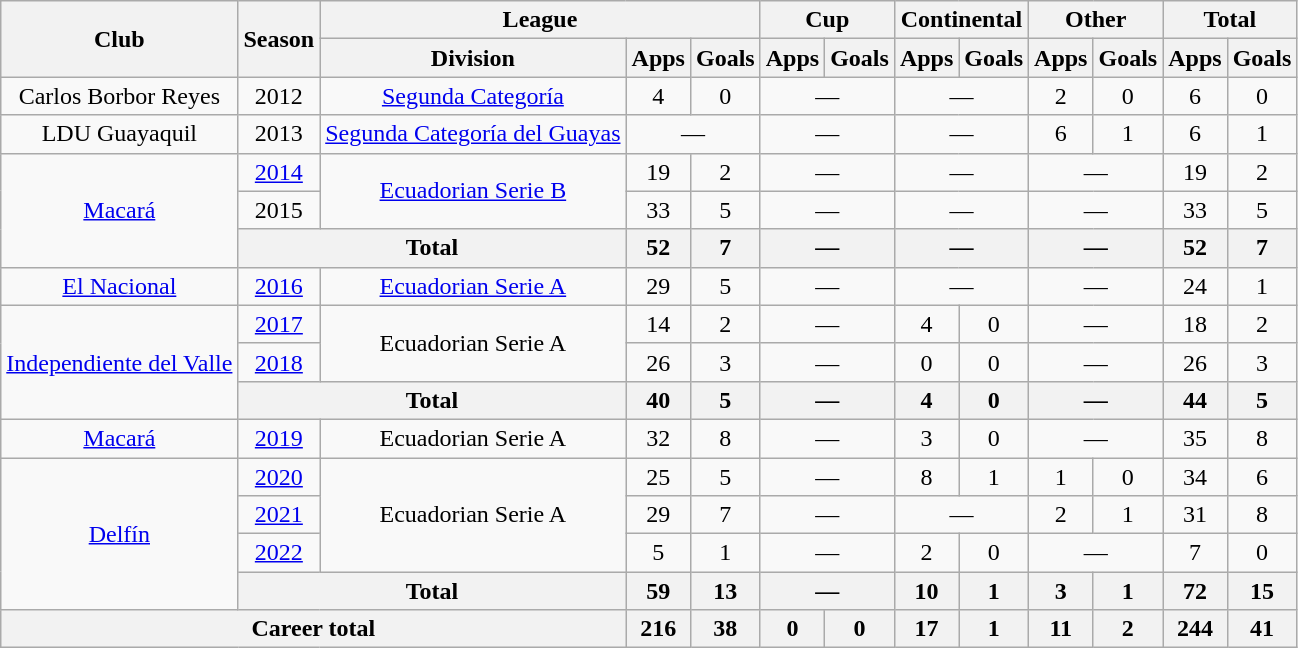<table class="wikitable" style="text-align: center;">
<tr>
<th rowspan="2">Club</th>
<th rowspan="2">Season</th>
<th colspan="3">League</th>
<th colspan="2">Cup</th>
<th colspan="2">Continental</th>
<th colspan="2">Other</th>
<th colspan="2">Total</th>
</tr>
<tr>
<th>Division</th>
<th>Apps</th>
<th>Goals</th>
<th>Apps</th>
<th>Goals</th>
<th>Apps</th>
<th>Goals</th>
<th>Apps</th>
<th>Goals</th>
<th>Apps</th>
<th>Goals</th>
</tr>
<tr>
<td>Carlos Borbor Reyes</td>
<td>2012</td>
<td><a href='#'>Segunda Categoría</a></td>
<td>4</td>
<td>0</td>
<td colspan="2">—</td>
<td colspan="2">—</td>
<td>2</td>
<td>0</td>
<td>6</td>
<td>0</td>
</tr>
<tr>
<td>LDU Guayaquil</td>
<td>2013</td>
<td><a href='#'>Segunda Categoría del Guayas</a></td>
<td colspan="2">—</td>
<td colspan="2">—</td>
<td colspan="2">—</td>
<td>6</td>
<td>1</td>
<td>6</td>
<td>1</td>
</tr>
<tr>
<td rowspan="3"><a href='#'>Macará</a></td>
<td><a href='#'>2014</a></td>
<td rowspan="2"><a href='#'>Ecuadorian Serie B</a></td>
<td>19</td>
<td>2</td>
<td colspan="2">—</td>
<td colspan="2">—</td>
<td colspan="2">—</td>
<td>19</td>
<td>2</td>
</tr>
<tr>
<td>2015</td>
<td>33</td>
<td>5</td>
<td colspan="2">—</td>
<td colspan="2">—</td>
<td colspan="2">—</td>
<td>33</td>
<td>5</td>
</tr>
<tr>
<th colspan="2">Total</th>
<th>52</th>
<th>7</th>
<th colspan="2">—</th>
<th colspan="2">—</th>
<th colspan="2">—</th>
<th>52</th>
<th>7</th>
</tr>
<tr>
<td><a href='#'>El Nacional</a></td>
<td><a href='#'>2016</a></td>
<td><a href='#'>Ecuadorian Serie A</a></td>
<td>29</td>
<td>5</td>
<td colspan="2">—</td>
<td colspan="2">—</td>
<td colspan="2">—</td>
<td>24</td>
<td>1</td>
</tr>
<tr>
<td rowspan="3"><a href='#'>Independiente del Valle</a></td>
<td><a href='#'>2017</a></td>
<td rowspan="2">Ecuadorian Serie A</td>
<td>14</td>
<td>2</td>
<td colspan="2">—</td>
<td>4</td>
<td>0</td>
<td colspan="2">—</td>
<td>18</td>
<td>2</td>
</tr>
<tr>
<td><a href='#'>2018</a></td>
<td>26</td>
<td>3</td>
<td colspan="2">—</td>
<td>0</td>
<td>0</td>
<td colspan="2">—</td>
<td>26</td>
<td>3</td>
</tr>
<tr>
<th colspan="2">Total</th>
<th>40</th>
<th>5</th>
<th colspan="2">—</th>
<th>4</th>
<th>0</th>
<th colspan="2">—</th>
<th>44</th>
<th>5</th>
</tr>
<tr>
<td><a href='#'>Macará</a></td>
<td><a href='#'>2019</a></td>
<td>Ecuadorian Serie A</td>
<td>32</td>
<td>8</td>
<td colspan="2">—</td>
<td>3</td>
<td>0</td>
<td colspan="2">—</td>
<td>35</td>
<td>8</td>
</tr>
<tr>
<td rowspan="4"><a href='#'>Delfín</a></td>
<td><a href='#'>2020</a></td>
<td rowspan="3">Ecuadorian Serie A</td>
<td>25</td>
<td>5</td>
<td colspan="2">—</td>
<td>8</td>
<td>1</td>
<td>1</td>
<td>0</td>
<td>34</td>
<td>6</td>
</tr>
<tr>
<td><a href='#'>2021</a></td>
<td>29</td>
<td>7</td>
<td colspan="2">—</td>
<td colspan="2">—</td>
<td>2</td>
<td>1</td>
<td>31</td>
<td>8</td>
</tr>
<tr>
<td><a href='#'>2022</a></td>
<td>5</td>
<td>1</td>
<td colspan="2">—</td>
<td>2</td>
<td>0</td>
<td colspan="2">—</td>
<td>7</td>
<td>0</td>
</tr>
<tr>
<th colspan="2">Total</th>
<th>59</th>
<th>13</th>
<th colspan="2">—</th>
<th>10</th>
<th>1</th>
<th>3</th>
<th>1</th>
<th>72</th>
<th>15</th>
</tr>
<tr>
<th colspan="3">Career total</th>
<th>216</th>
<th>38</th>
<th>0</th>
<th>0</th>
<th>17</th>
<th>1</th>
<th>11</th>
<th>2</th>
<th>244</th>
<th>41</th>
</tr>
</table>
